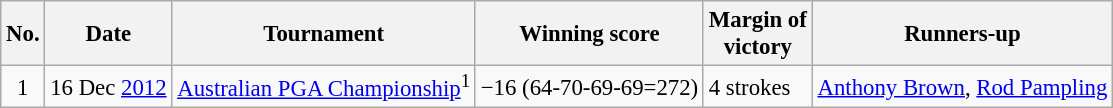<table class="wikitable" style="font-size:95%;">
<tr>
<th>No.</th>
<th>Date</th>
<th>Tournament</th>
<th>Winning score</th>
<th>Margin of<br>victory</th>
<th>Runners-up</th>
</tr>
<tr>
<td align=center>1</td>
<td align=right>16 Dec <a href='#'>2012</a></td>
<td><a href='#'>Australian PGA Championship</a><sup>1</sup></td>
<td>−16 (64-70-69-69=272)</td>
<td>4 strokes</td>
<td> <a href='#'>Anthony Brown</a>,  <a href='#'>Rod Pampling</a></td>
</tr>
</table>
